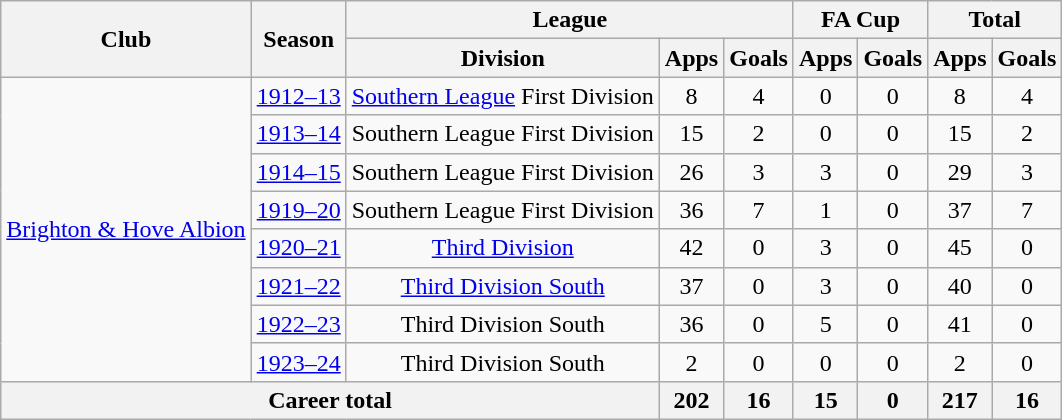<table class="wikitable" style="text-align: center;">
<tr>
<th rowspan="2">Club</th>
<th rowspan="2">Season</th>
<th colspan="3">League</th>
<th colspan="2">FA Cup</th>
<th colspan="2">Total</th>
</tr>
<tr>
<th>Division</th>
<th>Apps</th>
<th>Goals</th>
<th>Apps</th>
<th>Goals</th>
<th>Apps</th>
<th>Goals</th>
</tr>
<tr>
<td rowspan=8><a href='#'>Brighton & Hove Albion</a></td>
<td><a href='#'>1912–13</a></td>
<td><a href='#'>Southern League</a> First Division</td>
<td>8</td>
<td>4</td>
<td>0</td>
<td>0</td>
<td>8</td>
<td>4</td>
</tr>
<tr>
<td><a href='#'>1913–14</a></td>
<td>Southern League First Division</td>
<td>15</td>
<td>2</td>
<td>0</td>
<td>0</td>
<td>15</td>
<td>2</td>
</tr>
<tr>
<td><a href='#'>1914–15</a></td>
<td>Southern League First Division</td>
<td>26</td>
<td>3</td>
<td>3</td>
<td>0</td>
<td>29</td>
<td>3</td>
</tr>
<tr>
<td><a href='#'>1919–20</a></td>
<td>Southern League First Division</td>
<td>36</td>
<td>7</td>
<td>1</td>
<td>0</td>
<td>37</td>
<td>7</td>
</tr>
<tr>
<td><a href='#'>1920–21</a></td>
<td><a href='#'>Third Division</a></td>
<td>42</td>
<td>0</td>
<td>3</td>
<td>0</td>
<td>45</td>
<td>0</td>
</tr>
<tr>
<td><a href='#'>1921–22</a></td>
<td><a href='#'>Third Division South</a></td>
<td>37</td>
<td>0</td>
<td>3</td>
<td>0</td>
<td>40</td>
<td>0</td>
</tr>
<tr>
<td><a href='#'>1922–23</a></td>
<td>Third Division South</td>
<td>36</td>
<td>0</td>
<td>5</td>
<td>0</td>
<td>41</td>
<td>0</td>
</tr>
<tr>
<td><a href='#'>1923–24</a></td>
<td>Third Division South</td>
<td>2</td>
<td>0</td>
<td>0</td>
<td>0</td>
<td>2</td>
<td>0</td>
</tr>
<tr>
<th colspan=3>Career total</th>
<th>202</th>
<th>16</th>
<th>15</th>
<th>0</th>
<th>217</th>
<th>16</th>
</tr>
</table>
